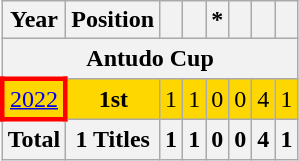<table class="wikitable" style="text-align: center;">
<tr>
<th>Year</th>
<th>Position</th>
<th></th>
<th></th>
<th>*</th>
<th></th>
<th></th>
<th></th>
</tr>
<tr>
<th colspan=8>Antudo Cup</th>
</tr>
<tr style="background:gold">
<td style="border:3px solid red"> <a href='#'>2022</a></td>
<td><strong>1st</strong></td>
<td>1</td>
<td>1</td>
<td>0</td>
<td>0</td>
<td>4</td>
<td>1</td>
</tr>
<tr>
<th>Total</th>
<th>1 Titles</th>
<th>1</th>
<th>1</th>
<th>0</th>
<th>0</th>
<th>4</th>
<th>1</th>
</tr>
</table>
